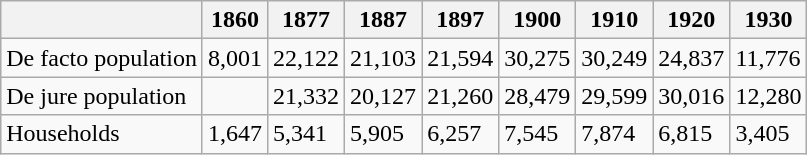<table class="wikitable">
<tr>
<th></th>
<th>1860</th>
<th>1877</th>
<th>1887</th>
<th>1897</th>
<th>1900</th>
<th>1910</th>
<th>1920</th>
<th>1930</th>
</tr>
<tr>
<td>De facto population</td>
<td>8,001</td>
<td>22,122</td>
<td>21,103</td>
<td>21,594</td>
<td>30,275</td>
<td>30,249</td>
<td>24,837</td>
<td>11,776</td>
</tr>
<tr>
<td>De jure population</td>
<td></td>
<td>21,332</td>
<td>20,127</td>
<td>21,260</td>
<td>28,479</td>
<td>29,599</td>
<td>30,016</td>
<td>12,280</td>
</tr>
<tr>
<td>Households</td>
<td>1,647</td>
<td>5,341</td>
<td>5,905</td>
<td>6,257</td>
<td>7,545</td>
<td>7,874</td>
<td>6,815</td>
<td>3,405</td>
</tr>
</table>
